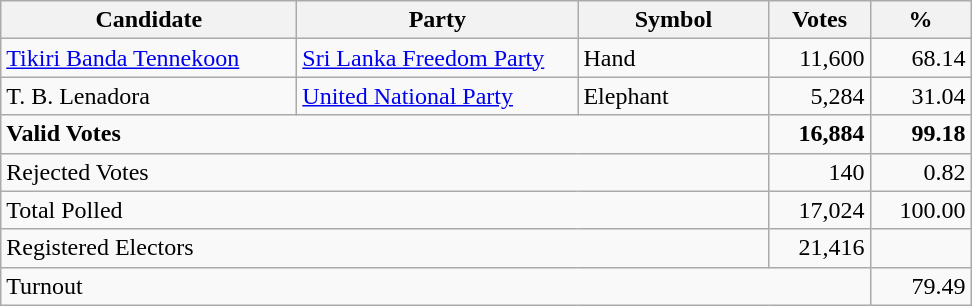<table class="wikitable" border="1" style="text-align:right;">
<tr>
<th align=left width="190">Candidate</th>
<th align=left width="180">Party</th>
<th align=left width="120">Symbol</th>
<th align=left width="60">Votes</th>
<th align=left width="60">%</th>
</tr>
<tr>
<td align=left><a href='#'>Tikiri Banda Tennekoon</a></td>
<td align=left><a href='#'>Sri Lanka Freedom Party</a></td>
<td align=left>Hand</td>
<td align=right>11,600</td>
<td align=right>68.14</td>
</tr>
<tr>
<td align=left>T. B. Lenadora</td>
<td align=left><a href='#'>United National Party</a></td>
<td align=left>Elephant</td>
<td align=right>5,284</td>
<td align=right>31.04</td>
</tr>
<tr>
<td align=left colspan=3><strong>Valid Votes</strong></td>
<td align=right><strong>16,884</strong></td>
<td align=right><strong>99.18</strong></td>
</tr>
<tr>
<td align=left colspan=3>Rejected Votes</td>
<td align=right>140</td>
<td align=right>0.82</td>
</tr>
<tr>
<td align=left colspan=3>Total Polled</td>
<td align=right>17,024</td>
<td align=right>100.00</td>
</tr>
<tr>
<td align=left colspan=3>Registered Electors</td>
<td align=right>21,416</td>
<td></td>
</tr>
<tr>
<td align=left colspan=4>Turnout</td>
<td align=right>79.49</td>
</tr>
</table>
